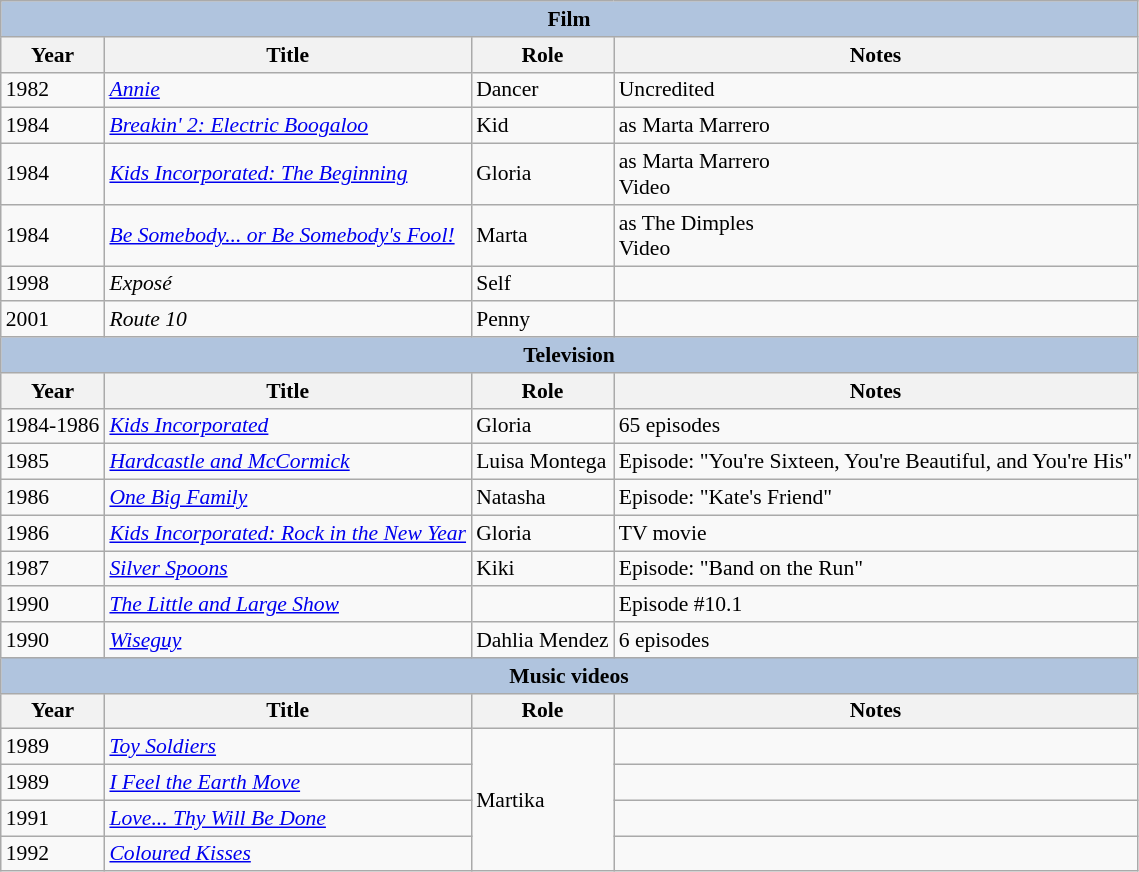<table class="wikitable" style="font-size: 90%;">
<tr>
<th colspan="4" style="background: LightSteelBlue;">Film</th>
</tr>
<tr>
<th>Year</th>
<th>Title</th>
<th>Role</th>
<th>Notes</th>
</tr>
<tr>
<td>1982</td>
<td><em><a href='#'>Annie</a></em></td>
<td>Dancer</td>
<td>Uncredited</td>
</tr>
<tr>
<td>1984</td>
<td><em><a href='#'>Breakin' 2: Electric Boogaloo</a></em></td>
<td>Kid</td>
<td>as Marta Marrero</td>
</tr>
<tr>
<td>1984</td>
<td><em><a href='#'>Kids Incorporated: The Beginning</a></em></td>
<td>Gloria</td>
<td>as Marta Marrero <br> Video</td>
</tr>
<tr>
<td>1984</td>
<td><em><a href='#'>Be Somebody... or Be Somebody's Fool!</a></em></td>
<td>Marta</td>
<td>as The Dimples <br> Video</td>
</tr>
<tr>
<td>1998</td>
<td><em>Exposé</em></td>
<td>Self</td>
<td></td>
</tr>
<tr>
<td>2001</td>
<td><em>Route 10</em></td>
<td>Penny</td>
<td></td>
</tr>
<tr>
<th colspan="4" style="background: LightSteelBlue;">Television</th>
</tr>
<tr>
<th>Year</th>
<th>Title</th>
<th>Role</th>
<th>Notes</th>
</tr>
<tr>
<td>1984-1986</td>
<td><em><a href='#'>Kids Incorporated</a></em></td>
<td>Gloria</td>
<td>65 episodes</td>
</tr>
<tr>
<td>1985</td>
<td><em><a href='#'>Hardcastle and McCormick</a></em></td>
<td>Luisa Montega</td>
<td>Episode: "You're Sixteen, You're Beautiful, and You're His"</td>
</tr>
<tr>
<td>1986</td>
<td><a href='#'><em>One Big Family</em></a></td>
<td>Natasha</td>
<td>Episode: "Kate's Friend"</td>
</tr>
<tr>
<td>1986</td>
<td><a href='#'><em>Kids Incorporated: Rock in the New Year</em></a></td>
<td>Gloria</td>
<td>TV movie</td>
</tr>
<tr>
<td>1987</td>
<td><em><a href='#'>Silver Spoons</a></em></td>
<td>Kiki</td>
<td>Episode: "Band on the Run"</td>
</tr>
<tr>
<td>1990</td>
<td><em><a href='#'>The Little and Large Show</a></em></td>
<td></td>
<td>Episode #10.1</td>
</tr>
<tr>
<td>1990</td>
<td><a href='#'><em>Wiseguy</em></a></td>
<td>Dahlia Mendez</td>
<td>6 episodes</td>
</tr>
<tr>
<th colspan="4" style="background: LightSteelBlue;">Music videos</th>
</tr>
<tr>
<th>Year</th>
<th>Title</th>
<th>Role</th>
<th>Notes</th>
</tr>
<tr>
<td>1989</td>
<td><a href='#'><em>Toy Soldiers</em></a></td>
<td rowspan=4>Martika</td>
<td></td>
</tr>
<tr>
<td>1989</td>
<td><a href='#'><em>I Feel the Earth Move</em></a></td>
<td></td>
</tr>
<tr>
<td>1991</td>
<td><em><a href='#'>Love... Thy Will Be Done</a></em></td>
<td></td>
</tr>
<tr>
<td>1992</td>
<td><em><a href='#'>Coloured Kisses</a></em></td>
<td></td>
</tr>
</table>
